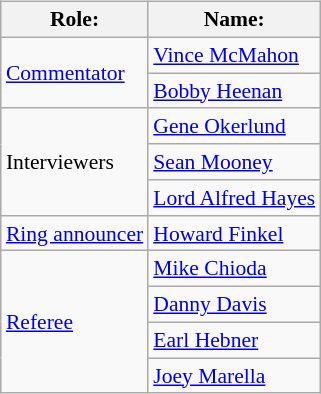<table class=wikitable style="font-size:90%; margin: 0.5em 0 0.5em 1em; float: right; clear: right;">
<tr>
<th>Role:</th>
<th>Name:</th>
</tr>
<tr>
<td rowspan=2><a href='#'>Commentator</a></td>
<td><a href='#'>Vince McMahon</a></td>
</tr>
<tr>
<td><a href='#'>Bobby Heenan</a></td>
</tr>
<tr>
<td rowspan=3>Interviewers</td>
<td><a href='#'>Gene Okerlund</a></td>
</tr>
<tr>
<td><a href='#'>Sean Mooney</a></td>
</tr>
<tr>
<td><a href='#'>Lord Alfred Hayes</a></td>
</tr>
<tr>
<td rowspan=1><a href='#'>Ring announcer</a></td>
<td><a href='#'>Howard Finkel</a></td>
</tr>
<tr>
<td rowspan=4><a href='#'>Referee</a></td>
<td><a href='#'>Mike Chioda</a></td>
</tr>
<tr>
<td><a href='#'>Danny Davis</a></td>
</tr>
<tr>
<td><a href='#'>Earl Hebner</a></td>
</tr>
<tr>
<td><a href='#'>Joey Marella</a></td>
</tr>
</table>
